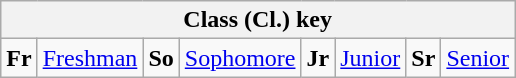<table class="wikitable">
<tr>
<th colspan=8>Class (Cl.) key</th>
</tr>
<tr>
<td><strong>Fr</strong></td>
<td><a href='#'>Freshman</a></td>
<td><strong>So</strong></td>
<td><a href='#'>Sophomore</a></td>
<td><strong>Jr</strong></td>
<td><a href='#'>Junior</a></td>
<td><strong>Sr</strong></td>
<td><a href='#'>Senior</a></td>
</tr>
</table>
